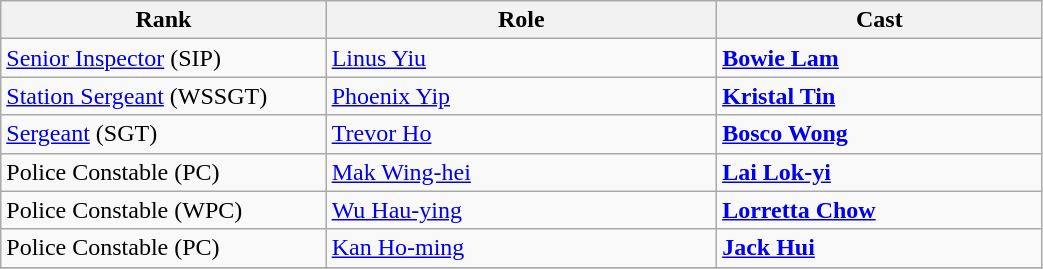<table class="wikitable" width="55%">
<tr>
<th style="width:25%">Rank</th>
<th style="width:30%">Role</th>
<th style="width:25%">Cast</th>
</tr>
<tr>
<td><a href='#'>Senior Inspector</a> (SIP)</td>
<td><a href='#'>Linus Yiu</a></td>
<td><strong><a href='#'>Bowie Lam</a></strong></td>
</tr>
<tr>
<td><a href='#'>Station Sergeant</a> (WSSGT)</td>
<td><a href='#'>Phoenix Yip</a></td>
<td><strong><a href='#'>Kristal Tin</a></strong></td>
</tr>
<tr>
<td><a href='#'>Sergeant</a> (SGT)</td>
<td><a href='#'>Trevor Ho</a></td>
<td><strong><a href='#'>Bosco Wong</a></strong></td>
</tr>
<tr>
<td>Police Constable (PC)</td>
<td><a href='#'>Mak Wing-hei</a></td>
<td><strong><a href='#'>Lai Lok-yi</a></strong></td>
</tr>
<tr>
<td>Police Constable (WPC)</td>
<td><a href='#'>Wu Hau-ying</a></td>
<td><strong><a href='#'>Lorretta Chow</a></strong></td>
</tr>
<tr>
<td>Police Constable (PC)</td>
<td><a href='#'>Kan Ho-ming</a></td>
<td><strong><a href='#'>Jack Hui</a></strong></td>
</tr>
<tr>
</tr>
</table>
